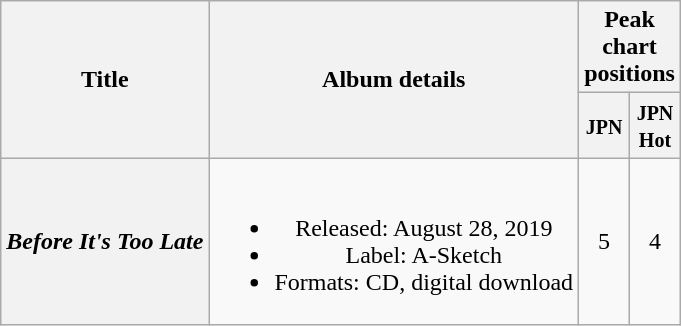<table class="wikitable plainrowheaders" style="text-align:center;">
<tr>
<th scope="col" rowspan="2">Title</th>
<th scope="col" rowspan="2">Album details</th>
<th scope="col" colspan="2">Peak <br> chart <br> positions</th>
</tr>
<tr>
<th scope="col"><small>JPN</small><br></th>
<th scope="col"><small>JPN<br>Hot</small><br></th>
</tr>
<tr>
<th scope="row"><em>Before It's Too Late</em></th>
<td><br><ul><li>Released: August 28, 2019</li><li>Label: A-Sketch</li><li>Formats: CD, digital download</li></ul></td>
<td>5</td>
<td>4</td>
</tr>
</table>
